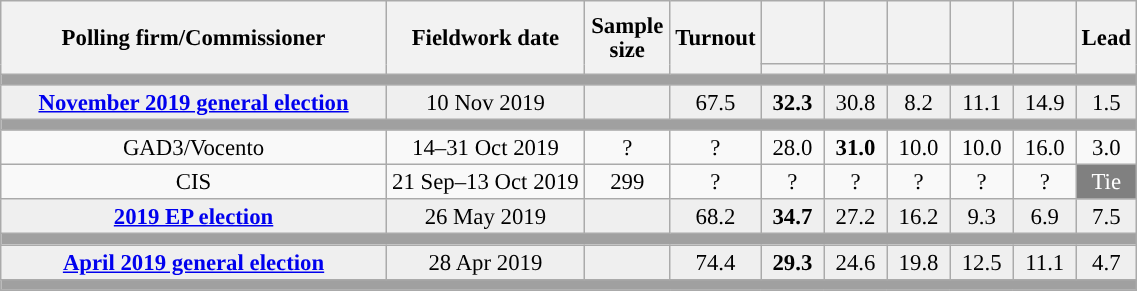<table class="wikitable collapsible collapsed" style="text-align:center; font-size:95%; line-height:16px;">
<tr style="height:42px;">
<th style="width:250px;" rowspan="2">Polling firm/Commissioner</th>
<th style="width:125px;" rowspan="2">Fieldwork date</th>
<th style="width:50px;" rowspan="2">Sample size</th>
<th style="width:45px;" rowspan="2">Turnout</th>
<th style="width:35px;"></th>
<th style="width:35px;"></th>
<th style="width:35px;"></th>
<th style="width:35px;"></th>
<th style="width:35px;"></th>
<th style="width:30px;" rowspan="2">Lead</th>
</tr>
<tr>
<th style="color:inherit;background:"></th>
<th style="color:inherit;background:"></th>
<th style="color:inherit;background:"></th>
<th style="color:inherit;background:"></th>
<th style="color:inherit;background:"></th>
</tr>
<tr>
<td colspan="10" style="background:#A0A0A0"></td>
</tr>
<tr style="background:#EFEFEF;">
<td><strong><a href='#'>November 2019 general election</a></strong></td>
<td>10 Nov 2019</td>
<td></td>
<td>67.5</td>
<td><strong>32.3</strong><br></td>
<td>30.8<br></td>
<td>8.2<br></td>
<td>11.1<br></td>
<td>14.9<br></td>
<td style="background:">1.5</td>
</tr>
<tr>
<td colspan="10" style="background:#A0A0A0"></td>
</tr>
<tr>
<td>GAD3/Vocento</td>
<td>14–31 Oct 2019</td>
<td>?</td>
<td>?</td>
<td>28.0<br></td>
<td><strong>31.0</strong><br></td>
<td>10.0<br></td>
<td>10.0<br></td>
<td>16.0<br></td>
<td style="background:">3.0</td>
</tr>
<tr>
<td>CIS</td>
<td>21 Sep–13 Oct 2019</td>
<td>299</td>
<td>?</td>
<td>?<br></td>
<td>?<br></td>
<td>?<br></td>
<td>?<br></td>
<td>?<br></td>
<td style="background:gray;color:white;">Tie</td>
</tr>
<tr style="background:#EFEFEF;">
<td><strong><a href='#'>2019 EP election</a></strong></td>
<td>26 May 2019</td>
<td></td>
<td>68.2</td>
<td><strong>34.7</strong><br></td>
<td>27.2<br></td>
<td>16.2<br></td>
<td>9.3<br></td>
<td>6.9<br></td>
<td style="background:">7.5</td>
</tr>
<tr>
<td colspan="10" style="background:#A0A0A0"></td>
</tr>
<tr style="background:#EFEFEF;">
<td><strong><a href='#'>April 2019 general election</a></strong></td>
<td>28 Apr 2019</td>
<td></td>
<td>74.4</td>
<td><strong>29.3</strong><br></td>
<td>24.6<br></td>
<td>19.8<br></td>
<td>12.5<br></td>
<td>11.1<br></td>
<td style="background:">4.7</td>
</tr>
<tr>
<td colspan="10" style="background:#A0A0A0"></td>
</tr>
<tr>
</tr>
</table>
